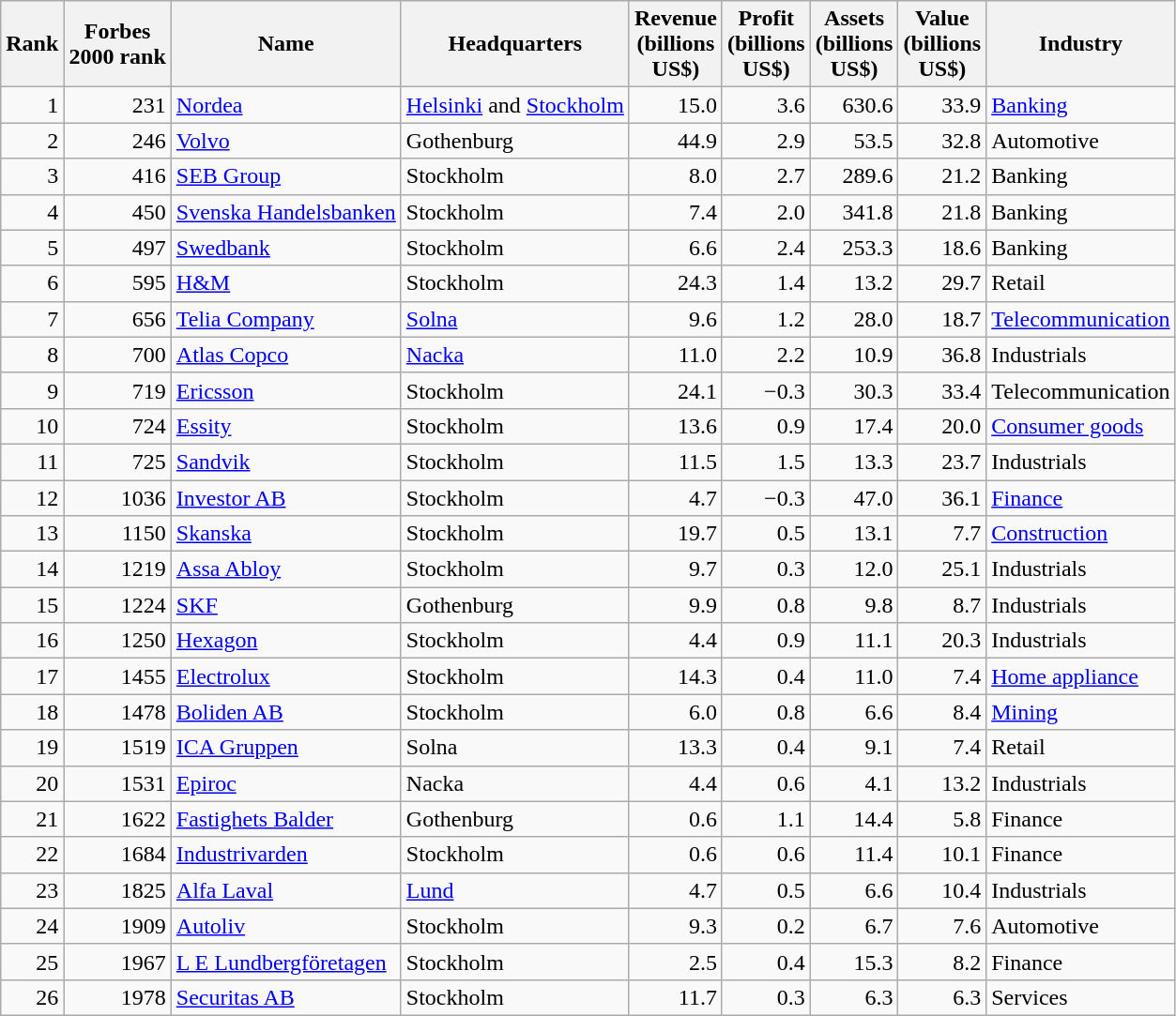<table class="wikitable sortable" style="text-align:right;">
<tr>
<th align="center">Rank</th>
<th align="center">Forbes <br>2000 rank</th>
<th align="center">Name</th>
<th align="center">Headquarters</th>
<th align="center">Revenue<br>(billions <br>US$)</th>
<th align="center">Profit<br>(billions <br>US$)</th>
<th align="center">Assets<br>(billions <br>US$)</th>
<th align="center">Value<br>(billions <br>US$)</th>
<th align="center">Industry</th>
</tr>
<tr>
<td>1</td>
<td>231</td>
<td align="left"><a href='#'>Nordea</a></td>
<td align="left"><a href='#'>Helsinki</a> and <a href='#'>Stockholm</a></td>
<td>15.0</td>
<td>3.6</td>
<td>630.6</td>
<td>33.9</td>
<td align="left"><a href='#'>Banking</a></td>
</tr>
<tr>
<td>2</td>
<td>246</td>
<td align="left"><a href='#'>Volvo</a></td>
<td align="left">Gothenburg</td>
<td>44.9</td>
<td>2.9</td>
<td>53.5</td>
<td>32.8</td>
<td align="left">Automotive</td>
</tr>
<tr>
<td>3</td>
<td>416</td>
<td align="left"><a href='#'>SEB Group</a></td>
<td align="left">Stockholm</td>
<td>8.0</td>
<td>2.7</td>
<td>289.6</td>
<td>21.2</td>
<td align="left">Banking</td>
</tr>
<tr>
<td>4</td>
<td>450</td>
<td align="left"><a href='#'>Svenska Handelsbanken</a></td>
<td align="left">Stockholm</td>
<td>7.4</td>
<td>2.0</td>
<td>341.8</td>
<td>21.8</td>
<td align="left">Banking</td>
</tr>
<tr>
<td>5</td>
<td>497</td>
<td align="left"><a href='#'>Swedbank</a></td>
<td align="left">Stockholm</td>
<td>6.6</td>
<td>2.4</td>
<td>253.3</td>
<td>18.6</td>
<td align="left">Banking</td>
</tr>
<tr>
<td>6</td>
<td>595</td>
<td align="left"><a href='#'>H&M</a></td>
<td align="left">Stockholm</td>
<td>24.3</td>
<td>1.4</td>
<td>13.2</td>
<td>29.7</td>
<td align="left">Retail</td>
</tr>
<tr>
<td>7</td>
<td>656</td>
<td align="left"><a href='#'>Telia Company</a></td>
<td align="left"><a href='#'>Solna</a></td>
<td>9.6</td>
<td>1.2</td>
<td>28.0</td>
<td>18.7</td>
<td align="left"><a href='#'>Telecommunication</a></td>
</tr>
<tr>
<td>8</td>
<td>700</td>
<td align="left"><a href='#'>Atlas Copco</a></td>
<td align="left"><a href='#'>Nacka</a></td>
<td>11.0</td>
<td>2.2</td>
<td>10.9</td>
<td>36.8</td>
<td align="left">Industrials</td>
</tr>
<tr>
<td>9</td>
<td>719</td>
<td align="left"><a href='#'>Ericsson</a></td>
<td align="left">Stockholm</td>
<td>24.1</td>
<td>−0.3</td>
<td>30.3</td>
<td>33.4</td>
<td align="left">Telecommunication</td>
</tr>
<tr>
<td>10</td>
<td>724</td>
<td align="left"><a href='#'>Essity</a></td>
<td align="left">Stockholm</td>
<td>13.6</td>
<td>0.9</td>
<td>17.4</td>
<td>20.0</td>
<td align="left"><a href='#'>Consumer goods</a></td>
</tr>
<tr>
<td>11</td>
<td>725</td>
<td align="left"><a href='#'>Sandvik</a></td>
<td align="left">Stockholm</td>
<td>11.5</td>
<td>1.5</td>
<td>13.3</td>
<td>23.7</td>
<td align="left">Industrials</td>
</tr>
<tr>
<td>12</td>
<td>1036</td>
<td align="left"><a href='#'>Investor AB</a></td>
<td align="left">Stockholm</td>
<td>4.7</td>
<td>−0.3</td>
<td>47.0</td>
<td>36.1</td>
<td align="left"><a href='#'>Finance</a></td>
</tr>
<tr>
<td>13</td>
<td>1150</td>
<td align="left"><a href='#'>Skanska</a></td>
<td align="left">Stockholm</td>
<td>19.7</td>
<td>0.5</td>
<td>13.1</td>
<td>7.7</td>
<td align="left"><a href='#'>Construction</a></td>
</tr>
<tr>
<td>14</td>
<td>1219</td>
<td align="left"><a href='#'>Assa Abloy</a></td>
<td align="left">Stockholm</td>
<td>9.7</td>
<td>0.3</td>
<td>12.0</td>
<td>25.1</td>
<td align="left">Industrials</td>
</tr>
<tr>
<td>15</td>
<td>1224</td>
<td align="left"><a href='#'>SKF</a></td>
<td align="left">Gothenburg</td>
<td>9.9</td>
<td>0.8</td>
<td>9.8</td>
<td>8.7</td>
<td align="left">Industrials</td>
</tr>
<tr>
<td>16</td>
<td>1250</td>
<td align="left"><a href='#'>Hexagon</a></td>
<td align="left">Stockholm</td>
<td>4.4</td>
<td>0.9</td>
<td>11.1</td>
<td>20.3</td>
<td align="left">Industrials</td>
</tr>
<tr>
<td>17</td>
<td>1455</td>
<td align="left"><a href='#'>Electrolux</a></td>
<td align="left">Stockholm</td>
<td>14.3</td>
<td>0.4</td>
<td>11.0</td>
<td>7.4</td>
<td align="left"><a href='#'>Home appliance</a></td>
</tr>
<tr>
<td>18</td>
<td>1478</td>
<td align="left"><a href='#'>Boliden AB</a></td>
<td align="left">Stockholm</td>
<td>6.0</td>
<td>0.8</td>
<td>6.6</td>
<td>8.4</td>
<td align="left"><a href='#'>Mining</a></td>
</tr>
<tr>
<td>19</td>
<td>1519</td>
<td align="left"><a href='#'>ICA Gruppen</a></td>
<td align="left">Solna</td>
<td>13.3</td>
<td>0.4</td>
<td>9.1</td>
<td>7.4</td>
<td align="left">Retail</td>
</tr>
<tr>
<td>20</td>
<td>1531</td>
<td align="left"><a href='#'>Epiroc</a></td>
<td align="left">Nacka</td>
<td>4.4</td>
<td>0.6</td>
<td>4.1</td>
<td>13.2</td>
<td align="left">Industrials</td>
</tr>
<tr>
<td>21</td>
<td>1622</td>
<td align="left"><a href='#'>Fastighets Balder</a></td>
<td align="left">Gothenburg</td>
<td>0.6</td>
<td>1.1</td>
<td>14.4</td>
<td>5.8</td>
<td align="left">Finance</td>
</tr>
<tr>
<td>22</td>
<td>1684</td>
<td align="left"><a href='#'>Industrivarden</a></td>
<td align="left">Stockholm</td>
<td>0.6</td>
<td>0.6</td>
<td>11.4</td>
<td>10.1</td>
<td align="left">Finance</td>
</tr>
<tr>
<td>23</td>
<td>1825</td>
<td align="left"><a href='#'>Alfa Laval</a></td>
<td align="left"><a href='#'>Lund</a></td>
<td>4.7</td>
<td>0.5</td>
<td>6.6</td>
<td>10.4</td>
<td align="left">Industrials</td>
</tr>
<tr>
<td>24</td>
<td>1909</td>
<td align="left"><a href='#'>Autoliv</a></td>
<td align="left">Stockholm</td>
<td>9.3</td>
<td>0.2</td>
<td>6.7</td>
<td>7.6</td>
<td align="left">Automotive</td>
</tr>
<tr>
<td>25</td>
<td>1967</td>
<td align="left"><a href='#'>L E Lundbergföretagen</a></td>
<td align="left">Stockholm</td>
<td>2.5</td>
<td>0.4</td>
<td>15.3</td>
<td>8.2</td>
<td align="left">Finance</td>
</tr>
<tr>
<td>26</td>
<td>1978</td>
<td align="left"><a href='#'>Securitas AB</a></td>
<td align="left">Stockholm</td>
<td>11.7</td>
<td>0.3</td>
<td>6.3</td>
<td>6.3</td>
<td align="left">Services</td>
</tr>
</table>
